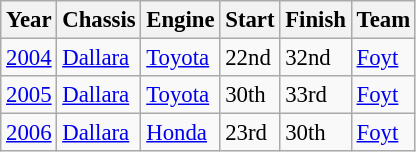<table class="wikitable" style="font-size: 95%;">
<tr>
<th>Year</th>
<th>Chassis</th>
<th>Engine</th>
<th>Start</th>
<th>Finish</th>
<th>Team</th>
</tr>
<tr>
<td><a href='#'>2004</a></td>
<td><a href='#'>Dallara</a></td>
<td><a href='#'>Toyota</a></td>
<td>22nd</td>
<td>32nd</td>
<td><a href='#'>Foyt</a></td>
</tr>
<tr>
<td><a href='#'>2005</a></td>
<td><a href='#'>Dallara</a></td>
<td><a href='#'>Toyota</a></td>
<td>30th</td>
<td>33rd</td>
<td><a href='#'>Foyt</a></td>
</tr>
<tr>
<td><a href='#'>2006</a></td>
<td><a href='#'>Dallara</a></td>
<td><a href='#'>Honda</a></td>
<td>23rd</td>
<td>30th</td>
<td><a href='#'>Foyt</a></td>
</tr>
</table>
